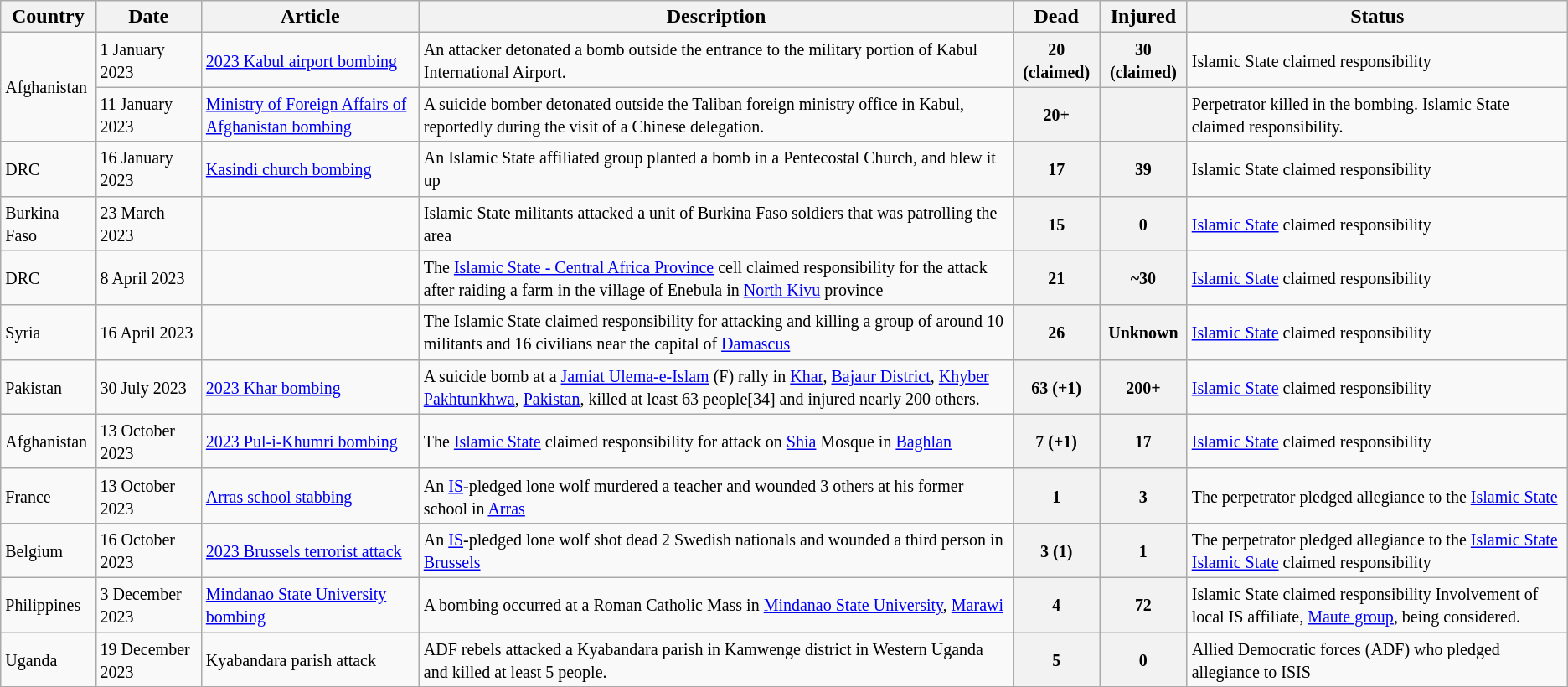<table class="wikitable sortable">
<tr>
<th>Country</th>
<th>Date</th>
<th>Article</th>
<th>Description</th>
<th>Dead</th>
<th>Injured</th>
<th>Status</th>
</tr>
<tr>
<td rowspan="2"><small>Afghanistan</small></td>
<td><small>1 January 2023</small></td>
<td><a href='#'><small>2023 Kabul airport bombing</small></a></td>
<td><small>An attacker detonated a bomb outside the entrance to the military portion of Kabul International Airport.</small></td>
<th><small>20 (claimed)</small></th>
<th><small>30 (claimed)</small></th>
<td><small>Islamic State claimed responsibility</small></td>
</tr>
<tr>
<td><small>11 January 2023</small></td>
<td><a href='#'><small>Ministry of Foreign Affairs of Afghanistan bombing</small></a></td>
<td><small>A suicide bomber detonated outside the Taliban foreign ministry office in Kabul, reportedly during the visit of a Chinese delegation.</small></td>
<th><small>20+</small></th>
<th></th>
<td><small>Perpetrator killed in the bombing. Islamic State claimed responsibility.</small></td>
</tr>
<tr>
<td><small>DRC</small></td>
<td rowspan="1"><small>16 January 2023</small></td>
<td><a href='#'><small>Kasindi church bombing</small></a></td>
<td><small>An Islamic State affiliated group planted a bomb in a Pentecostal Church, and blew it up</small></td>
<th><small>17</small></th>
<th><small>39</small></th>
<td><small>Islamic State claimed responsibility</small></td>
</tr>
<tr>
<td><small>Burkina Faso</small></td>
<td rowspan="1"><small>23 March 2023</small></td>
<td></td>
<td><small>Islamic State militants attacked a unit of Burkina Faso soldiers that was patrolling the area</small></td>
<th><small>15</small></th>
<th><small>0</small></th>
<td><small><a href='#'>Islamic State</a> claimed responsibility</small></td>
</tr>
<tr>
<td><small>DRC</small></td>
<td rowspan="1"><small>8 April 2023</small></td>
<td></td>
<td><small>The <a href='#'>Islamic State - Central Africa Province</a> cell claimed responsibility for the attack after raiding a farm in the village of Enebula in <a href='#'>North Kivu</a> province</small></td>
<th><small>21</small></th>
<th><small>~30</small></th>
<td><small><a href='#'>Islamic State</a> claimed responsibility</small></td>
</tr>
<tr>
<td><small>Syria</small></td>
<td rowspan="1"><small>16 April 2023</small></td>
<td></td>
<td><small>The Islamic State claimed responsibility for attacking and killing a group of around 10 militants and 16 civilians near the capital of <a href='#'>Damascus</a></small></td>
<th><small>26</small></th>
<th><small>Unknown</small></th>
<td><small><a href='#'>Islamic State</a> claimed responsibility</small></td>
</tr>
<tr>
<td><small>Pakistan</small></td>
<td rowspan="1"><small>30 July 2023</small></td>
<td><a href='#'><small>2023 Khar bombing</small></a></td>
<td><small>A suicide bomb at a <a href='#'>Jamiat Ulema-e-Islam</a> (F) rally in <a href='#'>Khar</a>, <a href='#'>Bajaur District</a>, <a href='#'>Khyber Pakhtunkhwa</a>, <a href='#'>Pakistan</a>, killed at least 63 people[34] and injured nearly 200 others.</small></td>
<th><small>63 (+1)</small></th>
<th><small>200+</small></th>
<td><small><a href='#'>Islamic State</a> claimed responsibility</small></td>
</tr>
<tr>
<td><small>Afghanistan</small></td>
<td rowspan="1"><small>13 October 2023</small></td>
<td><a href='#'><small>2023 Pul-i-Khumri bombing</small></a></td>
<td><small>The <a href='#'>Islamic State</a> claimed responsibility for attack on <a href='#'>Shia</a> Mosque in <a href='#'>Baghlan</a></small></td>
<th><small>7 (+1)</small></th>
<th><small>17</small></th>
<td><small><a href='#'>Islamic State</a> claimed responsibility</small></td>
</tr>
<tr>
<td><small>France</small></td>
<td rowspan="1"><small>13 October 2023</small></td>
<td><a href='#'><small>Arras school stabbing</small></a></td>
<td><small>An <a href='#'>IS</a>-pledged lone wolf murdered a teacher and wounded 3 others at his former school in <a href='#'>Arras</a></small></td>
<th><small>1</small></th>
<th><small>3</small></th>
<td><small>The perpetrator pledged allegiance to the <a href='#'>Islamic State</a></small></td>
</tr>
<tr>
<td><small>Belgium</small></td>
<td rowspan="1"><small>16 October 2023</small></td>
<td><a href='#'><small>2023 Brussels terrorist attack</small></a></td>
<td><small>An <a href='#'>IS</a>-pledged lone wolf shot dead 2 Swedish nationals and wounded a third person in <a href='#'>Brussels</a></small></td>
<th><small>3 (1)</small></th>
<th><small>1</small></th>
<td><small>The perpetrator pledged allegiance to the <a href='#'>Islamic State</a> <a href='#'>Islamic State</a> claimed responsibility</small></td>
</tr>
<tr>
<td><small>Philippines</small></td>
<td><small>3 December 2023</small></td>
<td><a href='#'><small>Mindanao State University bombing</small></a></td>
<td><small>A bombing occurred at a Roman Catholic Mass in <a href='#'>Mindanao State University</a>, <a href='#'>Marawi</a></small></td>
<th><small>4</small></th>
<th><small>72</small></th>
<td><small>Islamic State claimed responsibility Involvement of local IS affiliate, <a href='#'>Maute group</a>, being considered.</small></td>
</tr>
<tr>
<td><small>Uganda</small></td>
<td><small>19 December 2023</small></td>
<td><small>Kyabandara parish attack</small></td>
<td><small>ADF rebels attacked a Kyabandara parish in Kamwenge district in Western Uganda and killed at least 5 people.</small></td>
<th><small>5</small></th>
<th><small>0</small></th>
<td><small>Allied Democratic forces (ADF) who pledged allegiance to ISIS</small></td>
</tr>
</table>
